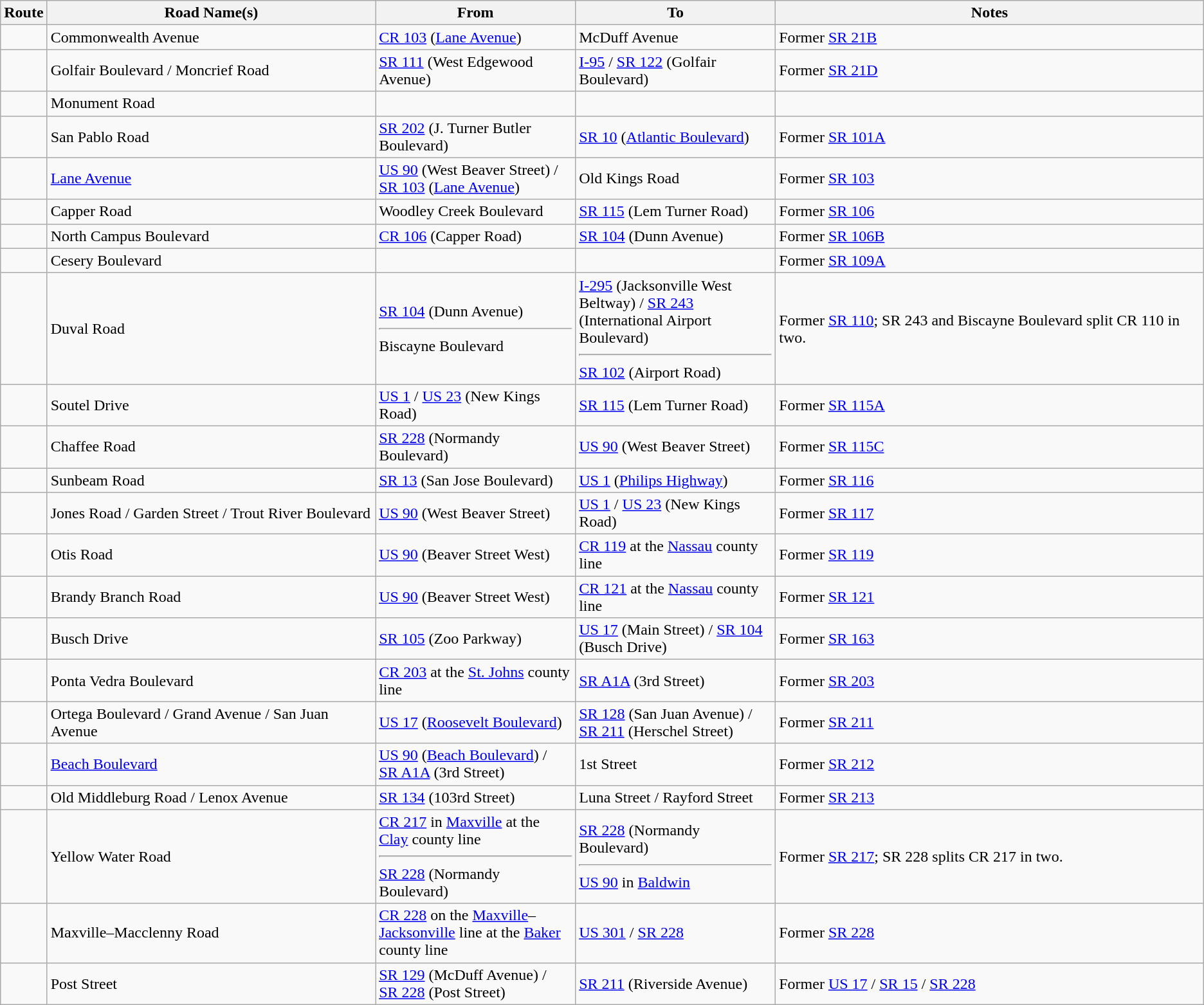<table class="wikitable">
<tr>
<th>Route</th>
<th>Road Name(s)</th>
<th width=200px>From</th>
<th width=200px>To</th>
<th>Notes</th>
</tr>
<tr>
<td></td>
<td>Commonwealth Avenue</td>
<td><a href='#'>CR 103</a> (<a href='#'>Lane Avenue</a>)</td>
<td>McDuff Avenue</td>
<td>Former <a href='#'>SR 21B</a></td>
</tr>
<tr>
<td></td>
<td>Golfair Boulevard / Moncrief Road</td>
<td><a href='#'>SR 111</a> (West Edgewood Avenue)</td>
<td><a href='#'>I-95</a> / <a href='#'>SR 122</a> (Golfair Boulevard)</td>
<td>Former <a href='#'>SR 21D</a></td>
</tr>
<tr>
<td></td>
<td>Monument Road</td>
<td></td>
<td></td>
<td></td>
</tr>
<tr>
<td></td>
<td>San Pablo Road</td>
<td><a href='#'>SR 202</a> (J. Turner Butler Boulevard)</td>
<td><a href='#'>SR 10</a> (<a href='#'>Atlantic Boulevard</a>)</td>
<td>Former <a href='#'>SR 101A</a></td>
</tr>
<tr>
<td></td>
<td><a href='#'>Lane Avenue</a></td>
<td><a href='#'>US 90</a> (West Beaver Street) / <a href='#'>SR 103</a> (<a href='#'>Lane Avenue</a>)</td>
<td>Old Kings Road</td>
<td>Former <a href='#'>SR 103</a></td>
</tr>
<tr>
<td></td>
<td>Capper Road</td>
<td>Woodley Creek Boulevard</td>
<td><a href='#'>SR 115</a> (Lem Turner Road)</td>
<td>Former <a href='#'>SR 106</a></td>
</tr>
<tr>
<td></td>
<td>North Campus Boulevard</td>
<td><a href='#'>CR 106</a> (Capper Road)</td>
<td><a href='#'>SR 104</a> (Dunn Avenue)</td>
<td>Former <a href='#'>SR 106B</a></td>
</tr>
<tr>
<td></td>
<td>Cesery Boulevard</td>
<td></td>
<td></td>
<td>Former <a href='#'>SR 109A</a></td>
</tr>
<tr>
<td></td>
<td>Duval Road</td>
<td><a href='#'>SR 104</a> (Dunn Avenue)<hr>Biscayne Boulevard</td>
<td><a href='#'>I-295</a> (Jacksonville West Beltway) / <a href='#'>SR 243</a> (International Airport Boulevard)<hr><a href='#'>SR 102</a> (Airport Road)</td>
<td>Former <a href='#'>SR 110</a>; SR 243 and Biscayne Boulevard split CR 110 in two.</td>
</tr>
<tr>
<td></td>
<td>Soutel Drive</td>
<td><a href='#'>US 1</a> / <a href='#'>US 23</a> (New Kings Road)</td>
<td><a href='#'>SR 115</a> (Lem Turner Road)</td>
<td>Former <a href='#'>SR 115A</a></td>
</tr>
<tr>
<td></td>
<td>Chaffee Road</td>
<td><a href='#'>SR 228</a> (Normandy Boulevard)</td>
<td><a href='#'>US 90</a> (West Beaver Street)</td>
<td>Former <a href='#'>SR 115C</a></td>
</tr>
<tr>
<td></td>
<td>Sunbeam Road</td>
<td><a href='#'>SR 13</a> (San Jose Boulevard)</td>
<td><a href='#'>US 1</a> (<a href='#'>Philips Highway</a>)</td>
<td>Former <a href='#'>SR 116</a></td>
</tr>
<tr>
<td></td>
<td>Jones Road / Garden Street / Trout River Boulevard</td>
<td><a href='#'>US 90</a> (West Beaver Street)</td>
<td><a href='#'>US 1</a> / <a href='#'>US 23</a> (New Kings Road)</td>
<td>Former <a href='#'>SR 117</a></td>
</tr>
<tr>
<td></td>
<td>Otis Road</td>
<td><a href='#'>US 90</a> (Beaver Street West)</td>
<td><a href='#'>CR 119</a> at the <a href='#'>Nassau</a> county line</td>
<td>Former <a href='#'>SR 119</a></td>
</tr>
<tr>
<td></td>
<td>Brandy Branch Road</td>
<td><a href='#'>US 90</a> (Beaver Street West)</td>
<td><a href='#'>CR 121</a> at the <a href='#'>Nassau</a> county line</td>
<td>Former <a href='#'>SR 121</a></td>
</tr>
<tr>
<td></td>
<td>Busch Drive</td>
<td><a href='#'>SR 105</a> (Zoo Parkway)</td>
<td><a href='#'>US 17</a> (Main Street) / <a href='#'>SR 104</a> (Busch Drive)</td>
<td>Former <a href='#'>SR 163</a></td>
</tr>
<tr>
<td></td>
<td>Ponta Vedra Boulevard</td>
<td><a href='#'>CR 203</a> at the <a href='#'>St. Johns</a> county line</td>
<td><a href='#'>SR A1A</a> (3rd Street)</td>
<td>Former <a href='#'>SR 203</a></td>
</tr>
<tr>
<td></td>
<td>Ortega Boulevard / Grand Avenue / San Juan Avenue</td>
<td><a href='#'>US 17</a> (<a href='#'>Roosevelt Boulevard</a>)</td>
<td><a href='#'>SR 128</a> (San Juan Avenue) / <a href='#'>SR 211</a> (Herschel Street)</td>
<td>Former <a href='#'>SR 211</a></td>
</tr>
<tr>
<td></td>
<td><a href='#'>Beach Boulevard</a></td>
<td><a href='#'>US 90</a> (<a href='#'>Beach Boulevard</a>) / <a href='#'>SR A1A</a> (3rd Street)</td>
<td>1st Street</td>
<td>Former <a href='#'>SR 212</a></td>
</tr>
<tr>
<td></td>
<td>Old Middleburg Road / Lenox Avenue</td>
<td><a href='#'>SR 134</a> (103rd Street)</td>
<td>Luna Street / Rayford Street</td>
<td>Former <a href='#'>SR 213</a></td>
</tr>
<tr>
<td></td>
<td>Yellow Water Road</td>
<td><a href='#'>CR 217</a> in <a href='#'>Maxville</a> at the <a href='#'>Clay</a> county line<hr><a href='#'>SR 228</a> (Normandy Boulevard)</td>
<td><a href='#'>SR 228</a> (Normandy Boulevard)<hr><a href='#'>US 90</a> in <a href='#'>Baldwin</a></td>
<td>Former <a href='#'>SR 217</a>; SR 228 splits CR 217 in two.</td>
</tr>
<tr>
<td></td>
<td>Maxville–Macclenny Road</td>
<td><a href='#'>CR 228</a> on the <a href='#'>Maxville</a>–<a href='#'>Jacksonville</a> line at the <a href='#'>Baker</a> county line</td>
<td><a href='#'>US 301</a> / <a href='#'>SR 228</a></td>
<td>Former <a href='#'>SR 228</a></td>
</tr>
<tr>
<td></td>
<td>Post Street</td>
<td><a href='#'>SR 129</a> (McDuff Avenue) / <a href='#'>SR 228</a> (Post Street)</td>
<td><a href='#'>SR 211</a> (Riverside Avenue)</td>
<td>Former <a href='#'>US 17</a> / <a href='#'>SR 15</a> / <a href='#'>SR 228</a></td>
</tr>
</table>
